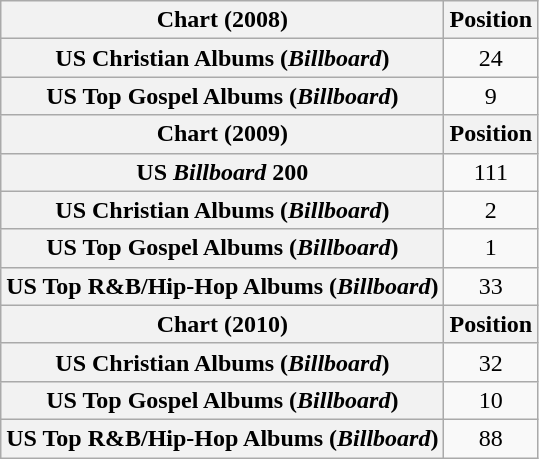<table class="wikitable plainrowheaders">
<tr>
<th scope="col">Chart (2008)</th>
<th scope="col">Position</th>
</tr>
<tr>
<th scope="row">US Christian Albums (<em>Billboard</em>)</th>
<td style="text-align:center;">24</td>
</tr>
<tr>
<th scope="row">US Top Gospel Albums (<em>Billboard</em>)</th>
<td style="text-align:center;">9</td>
</tr>
<tr>
<th scope="col">Chart (2009)</th>
<th scope="col">Position</th>
</tr>
<tr>
<th scope="row">US <em>Billboard</em> 200</th>
<td style="text-align:center;">111</td>
</tr>
<tr>
<th scope="row">US Christian Albums (<em>Billboard</em>)</th>
<td style="text-align:center;">2</td>
</tr>
<tr>
<th scope="row">US Top Gospel Albums (<em>Billboard</em>)</th>
<td style="text-align:center;">1</td>
</tr>
<tr>
<th scope="row">US Top R&B/Hip-Hop Albums (<em>Billboard</em>)</th>
<td style="text-align:center;">33</td>
</tr>
<tr>
<th scope="col">Chart (2010)</th>
<th scope="col">Position</th>
</tr>
<tr>
<th scope="row">US Christian Albums (<em>Billboard</em>)</th>
<td style="text-align:center;">32</td>
</tr>
<tr>
<th scope="row">US Top Gospel Albums (<em>Billboard</em>)</th>
<td style="text-align:center;">10</td>
</tr>
<tr>
<th scope="row">US Top R&B/Hip-Hop Albums (<em>Billboard</em>)</th>
<td style="text-align:center;">88</td>
</tr>
</table>
